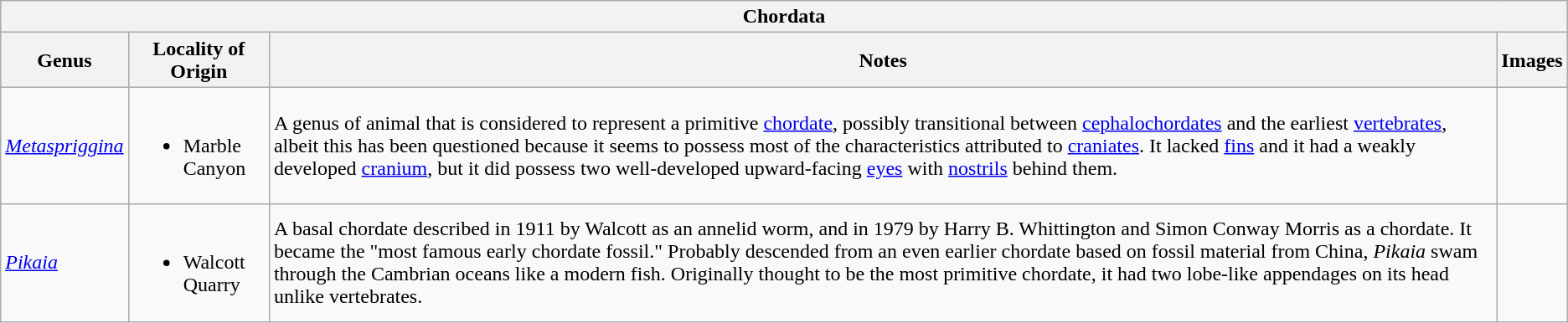<table class="wikitable sortable mw-collapsible">
<tr>
<th colspan="4" align="center">Chordata</th>
</tr>
<tr>
<th>Genus</th>
<th>Locality of Origin</th>
<th>Notes</th>
<th>Images</th>
</tr>
<tr>
<td><em><a href='#'>Metaspriggina</a></em></td>
<td><br><ul><li>Marble Canyon</li></ul></td>
<td>A genus of animal that is considered to represent a primitive <a href='#'>chordate</a>, possibly transitional between <a href='#'>cephalochordates</a> and the earliest <a href='#'>vertebrates</a>, albeit this has been questioned because it seems to possess most of the characteristics attributed to <a href='#'>craniates</a>. It lacked <a href='#'>fins</a> and it had a weakly developed <a href='#'>cranium</a>, but it did possess two well-developed upward-facing <a href='#'>eyes</a> with <a href='#'>nostrils</a> behind them.</td>
<td></td>
</tr>
<tr>
<td><em><a href='#'>Pikaia</a></em></td>
<td><br><ul><li>Walcott Quarry</li></ul></td>
<td>A basal chordate described in 1911 by Walcott as an annelid worm, and in 1979 by Harry B. Whittington and Simon Conway Morris as a chordate. It became the "most famous early chordate fossil." Probably descended from an even earlier chordate based on fossil material from China, <em>Pikaia</em> swam through the Cambrian oceans like a modern fish. Originally thought to be the most primitive chordate, it had two lobe-like appendages on its head unlike vertebrates.</td>
<td></td>
</tr>
</table>
